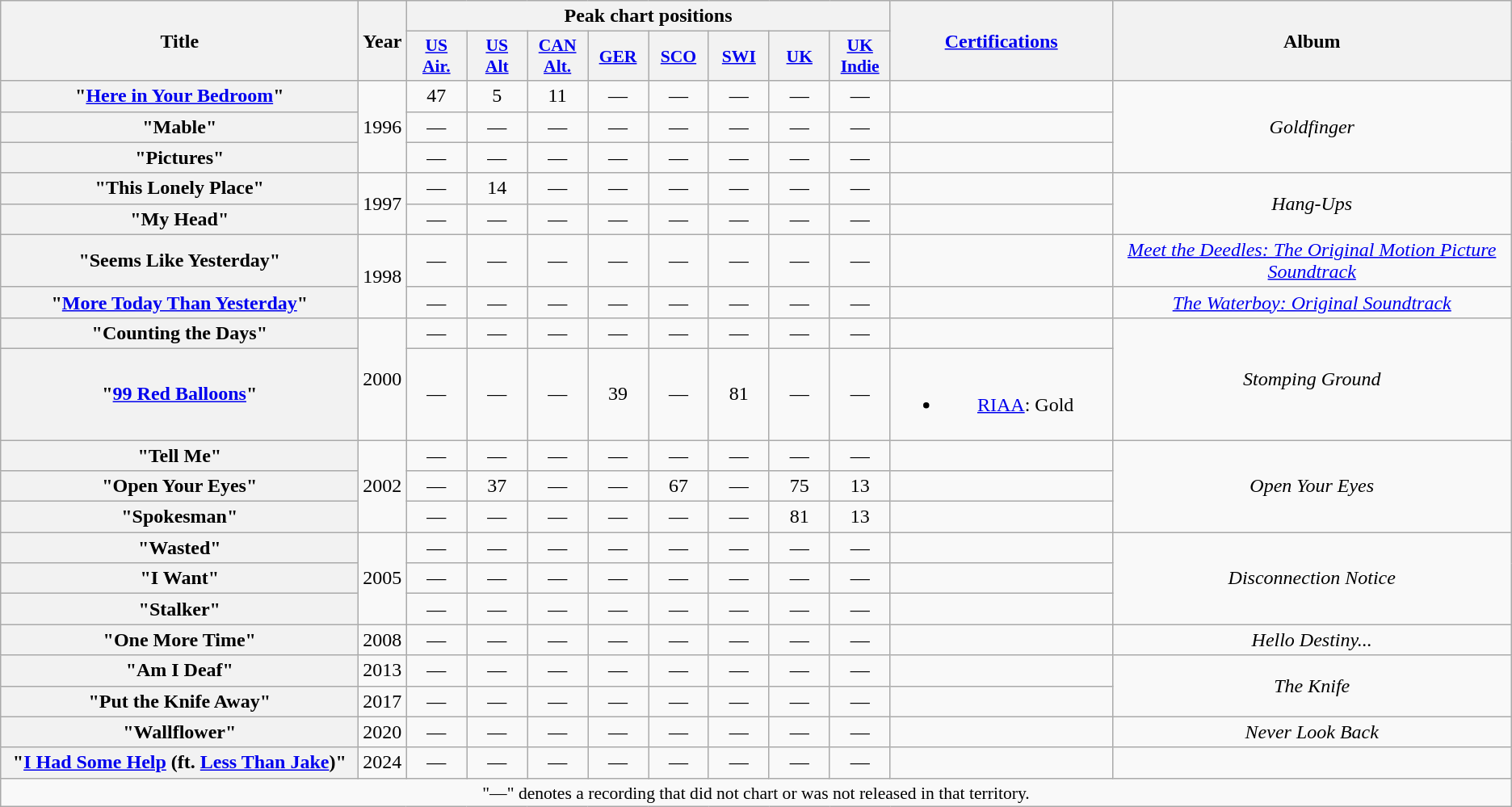<table class="wikitable plainrowheaders" style="text-align:center;">
<tr>
<th scope="col" rowspan="2" style="width:18em;">Title</th>
<th scope="col" rowspan="2">Year</th>
<th scope="col" colspan="8">Peak chart positions</th>
<th scope="col" rowspan="2" style="width:11em;"><a href='#'>Certifications</a></th>
<th scope="col" rowspan="2">Album</th>
</tr>
<tr>
<th scope="col" style="width:3em;font-size:90%;"><a href='#'>US<br>Air.</a><br></th>
<th scope="col" style="width:3em;font-size:90%;"><a href='#'>US<br>Alt</a><br></th>
<th scope="col" style="width:3em;font-size:90%;"><a href='#'>CAN<br>Alt.</a><br></th>
<th scope="col" style="width:3em;font-size:90%;"><a href='#'>GER</a><br></th>
<th scope="col" style="width:3em;font-size:90%;"><a href='#'>SCO</a><br></th>
<th scope="col" style="width:3em;font-size:90%;"><a href='#'>SWI</a><br></th>
<th scope="col" style="width:3em;font-size:90%;"><a href='#'>UK</a><br></th>
<th scope="col" style="width:3em;font-size:90%;"><a href='#'>UK<br>Indie</a><br></th>
</tr>
<tr>
<th scope="row">"<a href='#'>Here in Your Bedroom</a>"</th>
<td rowspan="3">1996</td>
<td>47</td>
<td>5</td>
<td>11</td>
<td>—</td>
<td>—</td>
<td>—</td>
<td>—</td>
<td>—</td>
<td></td>
<td rowspan="3"><em>Goldfinger</em></td>
</tr>
<tr>
<th scope="row">"Mable"</th>
<td>—</td>
<td>—</td>
<td>—</td>
<td>—</td>
<td>—</td>
<td>—</td>
<td>—</td>
<td>—</td>
<td></td>
</tr>
<tr>
<th scope="row">"Pictures"</th>
<td>—</td>
<td>—</td>
<td>—</td>
<td>—</td>
<td>—</td>
<td>—</td>
<td>—</td>
<td>—</td>
<td></td>
</tr>
<tr>
<th scope="row">"This Lonely Place"</th>
<td rowspan="2">1997</td>
<td>—</td>
<td>14</td>
<td>—</td>
<td>—</td>
<td>—</td>
<td>—</td>
<td>—</td>
<td>—</td>
<td></td>
<td rowspan="2"><em>Hang-Ups</em></td>
</tr>
<tr>
<th scope="row">"My Head"</th>
<td>—</td>
<td>—</td>
<td>—</td>
<td>—</td>
<td>—</td>
<td>—</td>
<td>—</td>
<td>—</td>
<td></td>
</tr>
<tr>
<th scope="row">"Seems Like Yesterday"</th>
<td rowspan="2">1998</td>
<td>—</td>
<td>—</td>
<td>—</td>
<td>—</td>
<td>—</td>
<td>—</td>
<td>—</td>
<td>—</td>
<td></td>
<td><em><a href='#'>Meet the Deedles: The Original Motion Picture Soundtrack</a></em></td>
</tr>
<tr>
<th scope="row">"<a href='#'>More Today Than Yesterday</a>"</th>
<td>—</td>
<td>—</td>
<td>—</td>
<td>—</td>
<td>—</td>
<td>—</td>
<td>—</td>
<td>—</td>
<td></td>
<td><em><a href='#'>The Waterboy: Original Soundtrack</a></em></td>
</tr>
<tr>
<th scope="row">"Counting the Days"</th>
<td rowspan="2">2000</td>
<td>—</td>
<td>—</td>
<td>—</td>
<td>—</td>
<td>—</td>
<td>—</td>
<td>—</td>
<td>—</td>
<td></td>
<td rowspan="2"><em>Stomping Ground</em></td>
</tr>
<tr>
<th scope="row">"<a href='#'>99 Red Balloons</a>"</th>
<td>—</td>
<td>—</td>
<td>—</td>
<td>39</td>
<td>—</td>
<td>81</td>
<td>—</td>
<td>—</td>
<td><br><ul><li><a href='#'>RIAA</a>: Gold</li></ul></td>
</tr>
<tr>
<th scope="row">"Tell Me"</th>
<td rowspan="3">2002</td>
<td>—</td>
<td>—</td>
<td>—</td>
<td>—</td>
<td>—</td>
<td>—</td>
<td>—</td>
<td>—</td>
<td></td>
<td rowspan="3"><em>Open Your Eyes</em></td>
</tr>
<tr>
<th scope="row">"Open Your Eyes"</th>
<td>—</td>
<td>37</td>
<td>—</td>
<td>—</td>
<td>67</td>
<td>—</td>
<td>75</td>
<td>13</td>
<td></td>
</tr>
<tr>
<th scope="row">"Spokesman"</th>
<td>—</td>
<td>—</td>
<td>—</td>
<td>—</td>
<td>—</td>
<td>—</td>
<td>81</td>
<td>13</td>
<td></td>
</tr>
<tr>
<th scope="row">"Wasted"</th>
<td rowspan="3">2005</td>
<td>—</td>
<td>—</td>
<td>—</td>
<td>—</td>
<td>—</td>
<td>—</td>
<td>—</td>
<td>—</td>
<td></td>
<td rowspan="3"><em>Disconnection Notice</em></td>
</tr>
<tr>
<th scope="row">"I Want"</th>
<td>—</td>
<td>—</td>
<td>—</td>
<td>—</td>
<td>—</td>
<td>—</td>
<td>—</td>
<td>—</td>
<td></td>
</tr>
<tr>
<th scope="row">"Stalker"</th>
<td>—</td>
<td>—</td>
<td>—</td>
<td>—</td>
<td>—</td>
<td>—</td>
<td>—</td>
<td>—</td>
<td></td>
</tr>
<tr>
<th scope="row">"One More Time"</th>
<td>2008</td>
<td>—</td>
<td>—</td>
<td>—</td>
<td>—</td>
<td>—</td>
<td>—</td>
<td>—</td>
<td>—</td>
<td></td>
<td><em>Hello Destiny...</em></td>
</tr>
<tr>
<th scope="row">"Am I Deaf"</th>
<td>2013</td>
<td>—</td>
<td>—</td>
<td>—</td>
<td>—</td>
<td>—</td>
<td>—</td>
<td>—</td>
<td>—</td>
<td></td>
<td rowspan="2"><em>The Knife</em></td>
</tr>
<tr>
<th scope="row">"Put the Knife Away"</th>
<td>2017</td>
<td>—</td>
<td>—</td>
<td>—</td>
<td>—</td>
<td>—</td>
<td>—</td>
<td>—</td>
<td>—</td>
<td></td>
</tr>
<tr>
<th scope="row">"Wallflower"</th>
<td>2020</td>
<td>—</td>
<td>—</td>
<td>—</td>
<td>—</td>
<td>—</td>
<td>—</td>
<td>—</td>
<td>—</td>
<td></td>
<td><em>Never Look Back</em></td>
</tr>
<tr>
<th scope="row">"<a href='#'>I Had Some Help</a> (ft. <a href='#'>Less Than Jake</a>)"</th>
<td>2024</td>
<td>—</td>
<td>—</td>
<td>—</td>
<td>—</td>
<td>—</td>
<td>—</td>
<td>—</td>
<td>—</td>
<td></td>
<td></td>
</tr>
<tr>
<td colspan="12" style="font-size:90%">"—" denotes a recording that did not chart or was not released in that territory.</td>
</tr>
</table>
